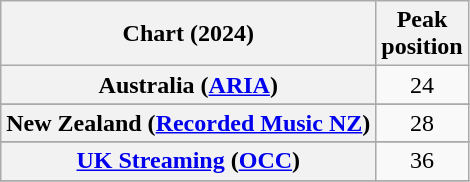<table class="wikitable sortable plainrowheaders" style="text-align:center">
<tr>
<th scope="col">Chart (2024)</th>
<th scope="col">Peak<br>position</th>
</tr>
<tr>
<th scope="row">Australia (<a href='#'>ARIA</a>)</th>
<td>24</td>
</tr>
<tr>
</tr>
<tr>
</tr>
<tr>
<th scope="row">New Zealand (<a href='#'>Recorded Music NZ</a>)</th>
<td>28</td>
</tr>
<tr>
</tr>
<tr>
<th scope="row"><a href='#'>UK Streaming</a> (<a href='#'>OCC</a>)</th>
<td>36</td>
</tr>
<tr>
</tr>
</table>
